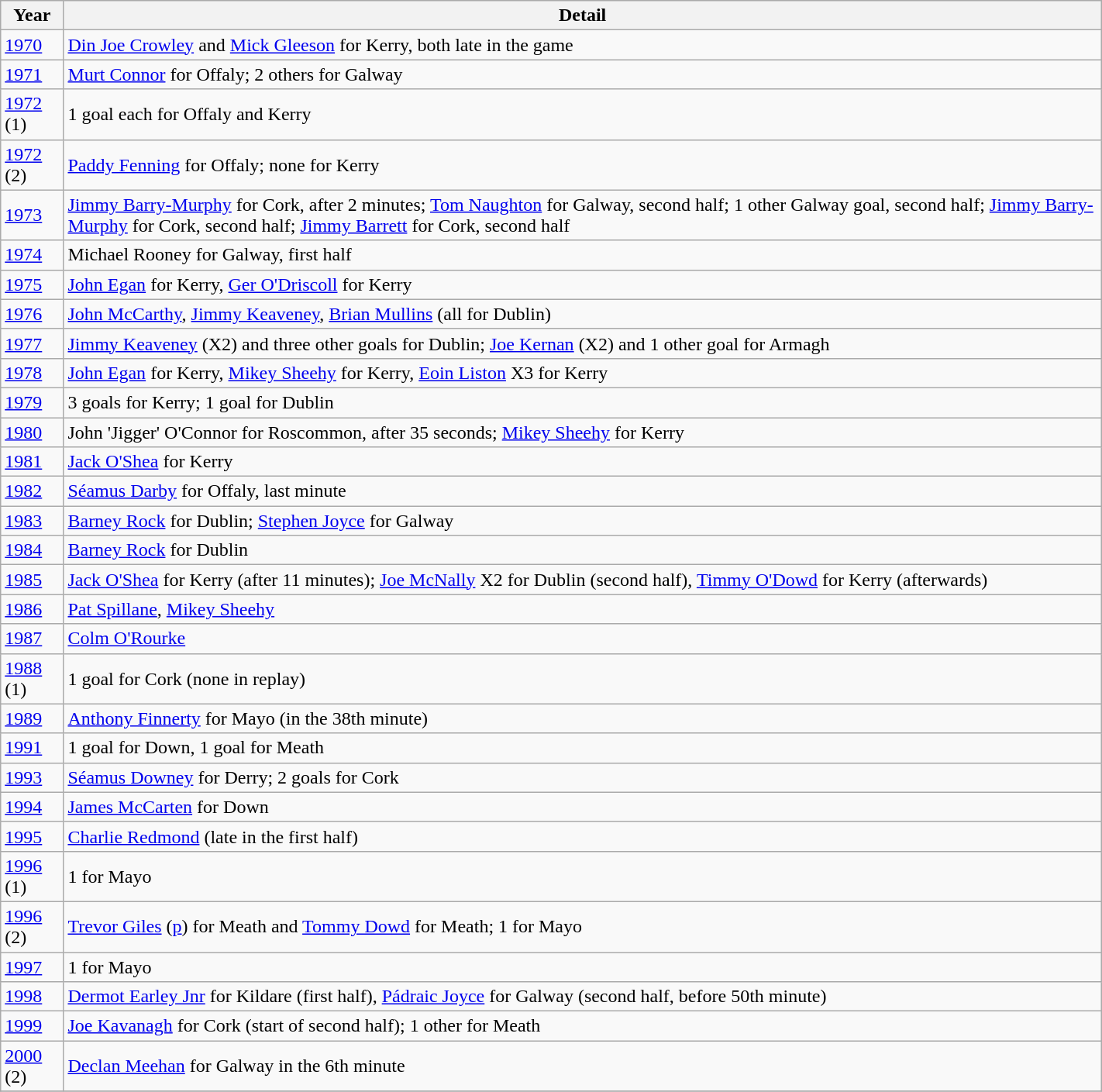<table class="wikitable sortable" width="75%">
<tr>
<th>Year</th>
<th>Detail</th>
</tr>
<tr>
<td><a href='#'>1970</a></td>
<td><a href='#'>Din Joe Crowley</a> and <a href='#'>Mick Gleeson</a> for Kerry, both late in the game</td>
</tr>
<tr>
<td><a href='#'>1971</a></td>
<td><a href='#'>Murt Connor</a> for Offaly; 2 others for Galway</td>
</tr>
<tr>
<td><a href='#'>1972</a> (1)</td>
<td>1 goal each for Offaly and Kerry</td>
</tr>
<tr>
<td><a href='#'>1972</a> (2)</td>
<td><a href='#'>Paddy Fenning</a> for Offaly; none for Kerry</td>
</tr>
<tr>
<td><a href='#'>1973</a></td>
<td><a href='#'>Jimmy Barry-Murphy</a> for Cork, after 2 minutes; <a href='#'>Tom Naughton</a> for Galway, second half; 1 other Galway goal, second half; <a href='#'>Jimmy Barry-Murphy</a> for Cork, second half; <a href='#'>Jimmy Barrett</a> for Cork, second half</td>
</tr>
<tr>
<td><a href='#'>1974</a></td>
<td>Michael Rooney for Galway, first half</td>
</tr>
<tr>
<td><a href='#'>1975</a></td>
<td><a href='#'>John Egan</a> for Kerry, <a href='#'>Ger O'Driscoll</a> for Kerry</td>
</tr>
<tr>
<td><a href='#'>1976</a></td>
<td><a href='#'>John McCarthy</a>, <a href='#'>Jimmy Keaveney</a>, <a href='#'>Brian Mullins</a> (all for Dublin)</td>
</tr>
<tr>
<td><a href='#'>1977</a></td>
<td><a href='#'>Jimmy Keaveney</a> (X2) and three other goals for Dublin; <a href='#'>Joe Kernan</a> (X2) and 1 other goal for Armagh</td>
</tr>
<tr>
<td><a href='#'>1978</a></td>
<td><a href='#'>John Egan</a> for Kerry, <a href='#'>Mikey Sheehy</a> for Kerry, <a href='#'>Eoin Liston</a> X3 for Kerry</td>
</tr>
<tr>
<td><a href='#'>1979</a></td>
<td>3 goals for Kerry; 1 goal for Dublin</td>
</tr>
<tr>
<td><a href='#'>1980</a></td>
<td>John 'Jigger' O'Connor for Roscommon, after 35 seconds; <a href='#'>Mikey Sheehy</a> for Kerry</td>
</tr>
<tr>
<td><a href='#'>1981</a></td>
<td><a href='#'>Jack O'Shea</a> for Kerry</td>
</tr>
<tr>
<td><a href='#'>1982</a></td>
<td><a href='#'>Séamus Darby</a> for Offaly, last minute</td>
</tr>
<tr>
<td><a href='#'>1983</a></td>
<td><a href='#'>Barney Rock</a> for Dublin; <a href='#'>Stephen Joyce</a> for Galway</td>
</tr>
<tr>
<td><a href='#'>1984</a></td>
<td><a href='#'>Barney Rock</a> for Dublin</td>
</tr>
<tr>
<td><a href='#'>1985</a></td>
<td><a href='#'>Jack O'Shea</a> for Kerry (after 11 minutes); <a href='#'>Joe McNally</a> X2 for Dublin (second half), <a href='#'>Timmy O'Dowd</a> for Kerry (afterwards)</td>
</tr>
<tr>
<td><a href='#'>1986</a></td>
<td><a href='#'>Pat Spillane</a>, <a href='#'>Mikey Sheehy</a></td>
</tr>
<tr>
<td><a href='#'>1987</a></td>
<td><a href='#'>Colm O'Rourke</a></td>
</tr>
<tr>
<td><a href='#'>1988</a> (1)</td>
<td>1 goal for Cork (none in replay)</td>
</tr>
<tr>
<td><a href='#'>1989</a></td>
<td><a href='#'>Anthony Finnerty</a> for Mayo (in the 38th minute)</td>
</tr>
<tr>
<td><a href='#'>1991</a></td>
<td>1 goal for Down, 1 goal for Meath</td>
</tr>
<tr>
<td><a href='#'>1993</a></td>
<td><a href='#'>Séamus Downey</a> for Derry; 2 goals for Cork</td>
</tr>
<tr>
<td><a href='#'>1994</a></td>
<td><a href='#'>James McCarten</a> for Down</td>
</tr>
<tr>
<td><a href='#'>1995</a></td>
<td><a href='#'>Charlie Redmond</a> (late in the first half)</td>
</tr>
<tr>
<td><a href='#'>1996</a> (1)</td>
<td>1 for Mayo</td>
</tr>
<tr>
<td><a href='#'>1996</a> (2)</td>
<td><a href='#'>Trevor Giles</a> (<a href='#'>p</a>) for Meath and <a href='#'>Tommy Dowd</a> for Meath; 1 for Mayo</td>
</tr>
<tr>
<td><a href='#'>1997</a></td>
<td>1 for Mayo</td>
</tr>
<tr>
<td><a href='#'>1998</a></td>
<td><a href='#'>Dermot Earley Jnr</a> for Kildare (first half), <a href='#'>Pádraic Joyce</a> for Galway (second half, before 50th minute)</td>
</tr>
<tr>
<td><a href='#'>1999</a></td>
<td><a href='#'>Joe Kavanagh</a> for Cork (start of second half); 1 other for Meath</td>
</tr>
<tr>
<td><a href='#'>2000</a> (2)</td>
<td><a href='#'>Declan Meehan</a> for Galway in the 6th minute</td>
</tr>
<tr>
</tr>
</table>
